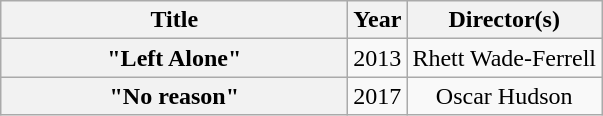<table class="wikitable plainrowheaders" style="text-align:center;">
<tr>
<th scope="col" style="width:14em;">Title</th>
<th scope="col">Year</th>
<th scope="col">Director(s)</th>
</tr>
<tr>
<th scope="row">"Left Alone"<br></th>
<td>2013</td>
<td>Rhett Wade-Ferrell</td>
</tr>
<tr>
<th scope="row">"No reason"<br></th>
<td>2017</td>
<td>Oscar Hudson</td>
</tr>
</table>
